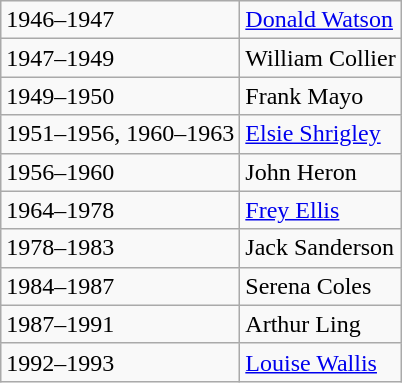<table class="wikitable">
<tr>
<td>1946–1947</td>
<td><a href='#'>Donald Watson</a></td>
</tr>
<tr>
<td>1947–1949</td>
<td>William Collier</td>
</tr>
<tr>
<td>1949–1950</td>
<td>Frank Mayo</td>
</tr>
<tr>
<td>1951–1956, 1960–1963</td>
<td><a href='#'>Elsie Shrigley</a></td>
</tr>
<tr>
<td>1956–1960</td>
<td>John Heron</td>
</tr>
<tr>
<td>1964–1978</td>
<td><a href='#'>Frey Ellis</a></td>
</tr>
<tr>
<td>1978–1983</td>
<td>Jack Sanderson</td>
</tr>
<tr>
<td>1984–1987</td>
<td>Serena Coles</td>
</tr>
<tr>
<td>1987–1991</td>
<td>Arthur Ling</td>
</tr>
<tr>
<td>1992–1993</td>
<td><a href='#'>Louise Wallis</a></td>
</tr>
</table>
